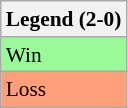<table class="wikitable"  style="font-size:89%;">
<tr>
<th>Legend (2-0)</th>
</tr>
<tr style="background:#98fb98;"|Win>
<td>Win</td>
</tr>
<tr style="background:#ffa07a;"|Loss>
<td>Loss</td>
</tr>
</table>
